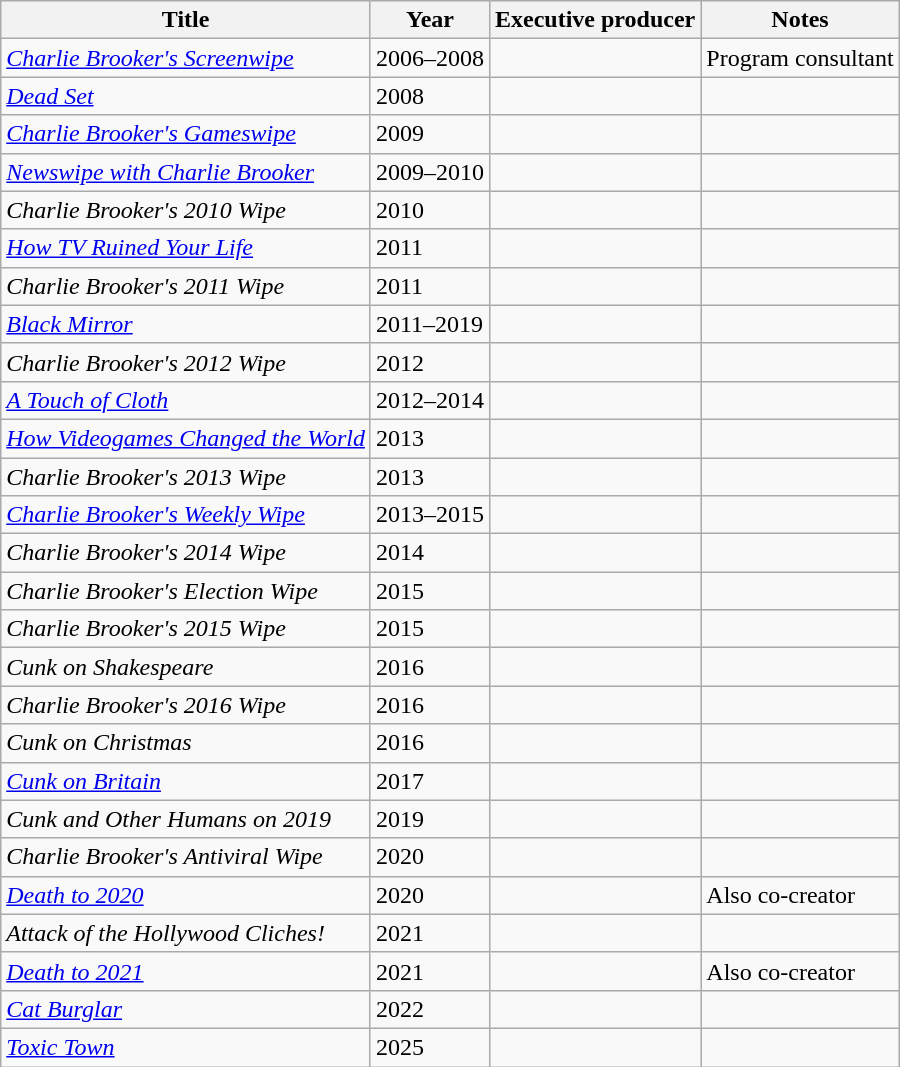<table class="wikitable">
<tr>
<th><strong>Title</strong></th>
<th><strong>Year</strong></th>
<th><strong>Executive producer</strong></th>
<th>Notes</th>
</tr>
<tr>
<td><em><a href='#'>Charlie Brooker's Screenwipe</a></em></td>
<td>2006–2008</td>
<td></td>
<td>Program consultant</td>
</tr>
<tr>
<td><em><a href='#'>Dead Set</a></em></td>
<td>2008</td>
<td></td>
<td></td>
</tr>
<tr>
<td><em><a href='#'>Charlie Brooker's Gameswipe</a></em></td>
<td>2009</td>
<td></td>
<td></td>
</tr>
<tr>
<td><em><a href='#'>Newswipe with Charlie Brooker</a></em></td>
<td>2009–2010</td>
<td></td>
<td></td>
</tr>
<tr>
<td><em>Charlie Brooker's 2010 Wipe</em></td>
<td>2010</td>
<td></td>
<td></td>
</tr>
<tr>
<td><em><a href='#'>How TV Ruined Your Life</a></em></td>
<td>2011</td>
<td></td>
<td></td>
</tr>
<tr>
<td><em>Charlie Brooker's 2011 Wipe</em></td>
<td>2011</td>
<td></td>
<td></td>
</tr>
<tr>
<td><em><a href='#'>Black Mirror</a></em></td>
<td>2011–2019</td>
<td></td>
<td></td>
</tr>
<tr>
<td><em>Charlie Brooker's 2012 Wipe</em></td>
<td>2012</td>
<td></td>
<td></td>
</tr>
<tr>
<td><em><a href='#'>A Touch of Cloth</a></em></td>
<td>2012–2014</td>
<td></td>
<td></td>
</tr>
<tr>
<td><em><a href='#'>How Videogames Changed the World</a></em></td>
<td>2013</td>
<td></td>
<td></td>
</tr>
<tr>
<td><em>Charlie Brooker's 2013 Wipe</em></td>
<td>2013</td>
<td></td>
<td></td>
</tr>
<tr>
<td><em><a href='#'>Charlie Brooker's Weekly Wipe</a></em></td>
<td>2013–2015</td>
<td></td>
<td></td>
</tr>
<tr>
<td><em>Charlie Brooker's 2014 Wipe</em></td>
<td>2014</td>
<td></td>
<td></td>
</tr>
<tr>
<td><em>Charlie Brooker's Election Wipe</em></td>
<td>2015</td>
<td></td>
<td></td>
</tr>
<tr>
<td><em>Charlie Brooker's 2015 Wipe</em></td>
<td>2015</td>
<td></td>
<td></td>
</tr>
<tr>
<td><em>Cunk on Shakespeare</em></td>
<td>2016</td>
<td></td>
<td></td>
</tr>
<tr>
<td><em>Charlie Brooker's 2016 Wipe</em></td>
<td>2016</td>
<td></td>
<td></td>
</tr>
<tr>
<td><em>Cunk on Christmas</em></td>
<td>2016</td>
<td></td>
<td></td>
</tr>
<tr>
<td><em><a href='#'>Cunk on Britain</a></em></td>
<td>2017</td>
<td></td>
<td></td>
</tr>
<tr>
<td><em>Cunk and Other Humans on 2019</em></td>
<td>2019</td>
<td></td>
<td></td>
</tr>
<tr>
<td><em>Charlie Brooker's Antiviral Wipe</em></td>
<td>2020</td>
<td></td>
<td></td>
</tr>
<tr>
<td><em><a href='#'>Death to 2020</a></em></td>
<td>2020</td>
<td></td>
<td>Also co-creator</td>
</tr>
<tr>
<td><em>Attack of the Hollywood Cliches!</em></td>
<td>2021</td>
<td></td>
<td></td>
</tr>
<tr>
<td><em><a href='#'>Death to 2021</a></em></td>
<td>2021</td>
<td></td>
<td>Also co-creator</td>
</tr>
<tr>
<td><em><a href='#'>Cat Burglar</a></em></td>
<td>2022</td>
<td></td>
<td></td>
</tr>
<tr>
<td><em><a href='#'>Toxic Town</a></em></td>
<td>2025</td>
<td></td>
<td></td>
</tr>
</table>
